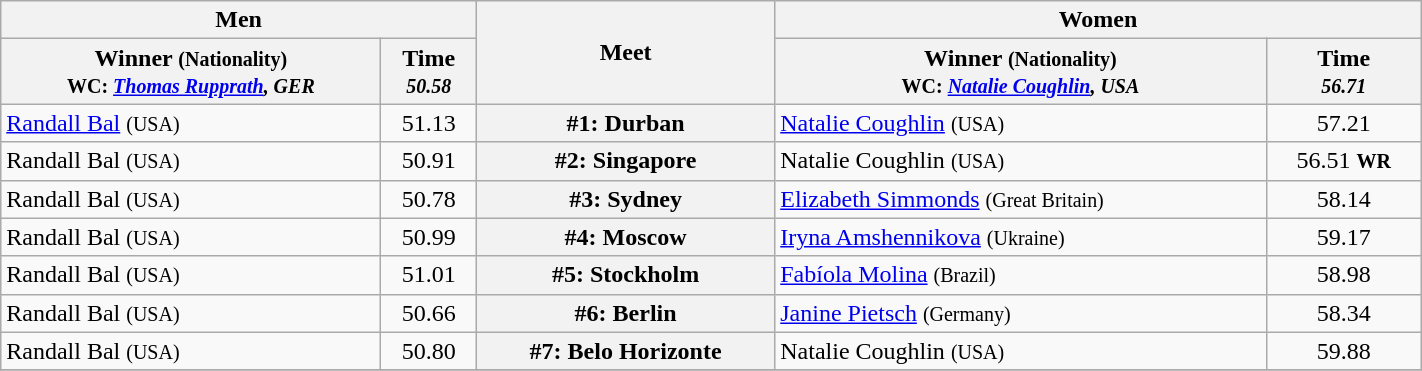<table class=wikitable width="75%">
<tr>
<th colspan="2">Men</th>
<th rowspan="2">Meet</th>
<th colspan="2">Women</th>
</tr>
<tr>
<th>Winner <small>(Nationality)<br> WC: <em><a href='#'>Thomas Rupprath</a>, GER</em></small></th>
<th>Time <br><small> <em>50.58</em> </small></th>
<th>Winner <small>(Nationality)<br>WC: <em><a href='#'>Natalie Coughlin</a>, USA</em></small></th>
<th>Time<br><small><em>56.71</em></small></th>
</tr>
<tr>
<td> <a href='#'>Randall Bal</a> <small>(USA)</small></td>
<td align=center>51.13</td>
<th>#1: Durban</th>
<td> <a href='#'>Natalie Coughlin</a> <small>(USA)</small></td>
<td align=center>57.21</td>
</tr>
<tr>
<td> Randall Bal <small>(USA)</small></td>
<td align=center>50.91</td>
<th>#2: Singapore</th>
<td> Natalie Coughlin <small>(USA)</small></td>
<td align=center>56.51 <small><strong>WR</strong></small></td>
</tr>
<tr>
<td> Randall Bal <small>(USA)</small></td>
<td align=center>50.78</td>
<th>#3: Sydney</th>
<td> <a href='#'>Elizabeth Simmonds</a> <small>(Great Britain)</small></td>
<td align=center>58.14</td>
</tr>
<tr>
<td> Randall Bal <small>(USA)</small></td>
<td align=center>50.99</td>
<th>#4: Moscow</th>
<td> <a href='#'>Iryna Amshennikova</a> <small>(Ukraine)</small></td>
<td align=center>59.17</td>
</tr>
<tr>
<td> Randall Bal <small>(USA)</small></td>
<td align=center>51.01</td>
<th>#5: Stockholm</th>
<td> <a href='#'>Fabíola Molina</a> <small>(Brazil)</small></td>
<td align=center>58.98</td>
</tr>
<tr>
<td> Randall Bal <small>(USA)</small></td>
<td align=center>50.66</td>
<th>#6: Berlin</th>
<td> <a href='#'>Janine Pietsch</a> <small>(Germany)</small></td>
<td align=center>58.34</td>
</tr>
<tr>
<td> Randall Bal <small>(USA)</small></td>
<td align=center>50.80</td>
<th>#7: Belo Horizonte</th>
<td> Natalie Coughlin <small>(USA)</small></td>
<td align=center>59.88</td>
</tr>
<tr>
</tr>
</table>
